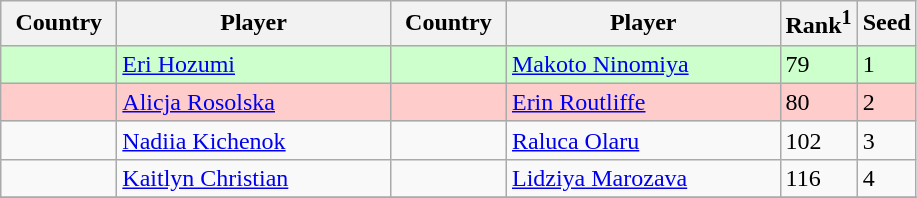<table class="sortable wikitable">
<tr>
<th width="70">Country</th>
<th width="175">Player</th>
<th width="70">Country</th>
<th width="175">Player</th>
<th>Rank<sup>1</sup></th>
<th>Seed</th>
</tr>
<tr style="background:#cfc;">
<td></td>
<td><a href='#'>Eri Hozumi</a></td>
<td></td>
<td><a href='#'>Makoto Ninomiya</a></td>
<td>79</td>
<td>1</td>
</tr>
<tr style="background:#fcc;">
<td></td>
<td><a href='#'>Alicja Rosolska</a></td>
<td></td>
<td><a href='#'>Erin Routliffe</a></td>
<td>80</td>
<td>2</td>
</tr>
<tr>
<td></td>
<td><a href='#'>Nadiia Kichenok</a></td>
<td></td>
<td><a href='#'>Raluca Olaru</a></td>
<td>102</td>
<td>3</td>
</tr>
<tr>
<td></td>
<td><a href='#'>Kaitlyn Christian</a></td>
<td></td>
<td><a href='#'>Lidziya Marozava</a></td>
<td>116</td>
<td>4</td>
</tr>
<tr>
</tr>
</table>
